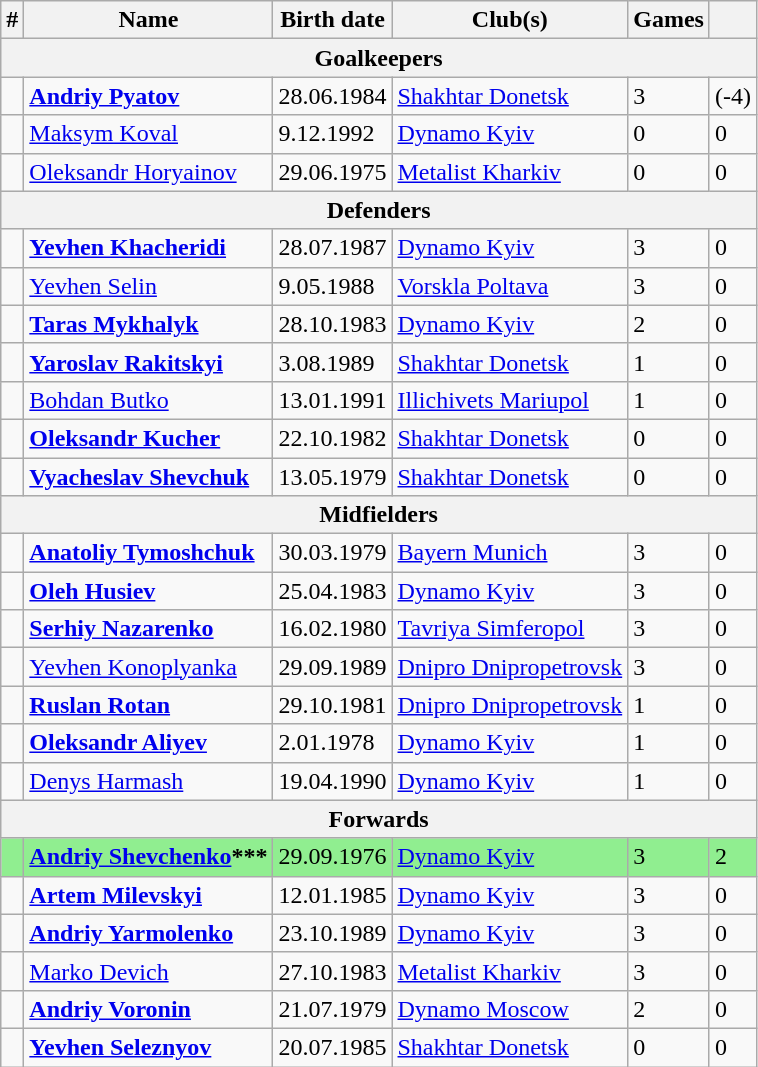<table class="wikitable">
<tr>
<th>#</th>
<th>Name</th>
<th>Birth date</th>
<th>Club(s)</th>
<th>Games</th>
<th></th>
</tr>
<tr>
<th colspan=6>Goalkeepers</th>
</tr>
<tr>
<td></td>
<td><strong><a href='#'>Andriy Pyatov</a></strong></td>
<td>28.06.1984</td>
<td><a href='#'>Shakhtar Donetsk</a></td>
<td>3</td>
<td>(-4)</td>
</tr>
<tr>
<td></td>
<td><a href='#'>Maksym Koval</a></td>
<td>9.12.1992</td>
<td><a href='#'>Dynamo Kyiv</a></td>
<td>0</td>
<td>0</td>
</tr>
<tr>
<td></td>
<td><a href='#'>Oleksandr Horyainov</a></td>
<td>29.06.1975</td>
<td><a href='#'>Metalist Kharkiv</a></td>
<td>0</td>
<td>0</td>
</tr>
<tr>
<th colspan=6>Defenders</th>
</tr>
<tr>
<td></td>
<td><strong><a href='#'>Yevhen Khacheridi</a></strong></td>
<td>28.07.1987</td>
<td><a href='#'>Dynamo Kyiv</a></td>
<td>3</td>
<td>0</td>
</tr>
<tr>
<td></td>
<td><a href='#'>Yevhen Selin</a></td>
<td>9.05.1988</td>
<td><a href='#'>Vorskla Poltava</a></td>
<td>3</td>
<td>0</td>
</tr>
<tr>
<td></td>
<td><strong><a href='#'>Taras Mykhalyk</a></strong></td>
<td>28.10.1983</td>
<td><a href='#'>Dynamo Kyiv</a></td>
<td>2</td>
<td>0</td>
</tr>
<tr>
<td></td>
<td><strong><a href='#'>Yaroslav Rakitskyi</a></strong></td>
<td>3.08.1989</td>
<td><a href='#'>Shakhtar Donetsk</a></td>
<td>1</td>
<td>0</td>
</tr>
<tr>
<td></td>
<td><a href='#'>Bohdan Butko</a></td>
<td>13.01.1991</td>
<td><a href='#'>Illichivets Mariupol</a></td>
<td>1</td>
<td>0</td>
</tr>
<tr>
<td></td>
<td><strong><a href='#'>Oleksandr Kucher</a></strong></td>
<td>22.10.1982</td>
<td><a href='#'>Shakhtar Donetsk</a></td>
<td>0</td>
<td>0</td>
</tr>
<tr>
<td></td>
<td><strong><a href='#'>Vyacheslav Shevchuk</a></strong></td>
<td>13.05.1979</td>
<td><a href='#'>Shakhtar Donetsk</a></td>
<td>0</td>
<td>0</td>
</tr>
<tr>
<th colspan=6>Midfielders</th>
</tr>
<tr>
<td></td>
<td><strong><a href='#'>Anatoliy Tymoshchuk</a></strong></td>
<td>30.03.1979</td>
<td> <a href='#'>Bayern Munich</a></td>
<td>3</td>
<td>0</td>
</tr>
<tr>
<td></td>
<td><strong><a href='#'>Oleh Husiev</a></strong></td>
<td>25.04.1983</td>
<td><a href='#'>Dynamo Kyiv</a></td>
<td>3</td>
<td>0</td>
</tr>
<tr>
<td></td>
<td><strong><a href='#'>Serhiy Nazarenko</a></strong></td>
<td>16.02.1980</td>
<td><a href='#'>Tavriya Simferopol</a></td>
<td>3</td>
<td>0</td>
</tr>
<tr>
<td></td>
<td><a href='#'>Yevhen Konoplyanka</a></td>
<td>29.09.1989</td>
<td><a href='#'>Dnipro Dnipropetrovsk</a></td>
<td>3</td>
<td>0</td>
</tr>
<tr>
<td></td>
<td><strong><a href='#'>Ruslan Rotan</a></strong></td>
<td>29.10.1981</td>
<td><a href='#'>Dnipro Dnipropetrovsk</a></td>
<td>1</td>
<td>0</td>
</tr>
<tr>
<td></td>
<td><strong><a href='#'>Oleksandr Aliyev</a></strong></td>
<td>2.01.1978</td>
<td><a href='#'>Dynamo Kyiv</a></td>
<td>1</td>
<td>0</td>
</tr>
<tr>
<td></td>
<td><a href='#'>Denys Harmash</a></td>
<td>19.04.1990</td>
<td><a href='#'>Dynamo Kyiv</a></td>
<td>1</td>
<td>0</td>
</tr>
<tr>
<th colspan=6>Forwards</th>
</tr>
<tr bgcolor=lightgreen>
<td></td>
<td><strong><a href='#'>Andriy Shevchenko</a>***</strong></td>
<td>29.09.1976</td>
<td><a href='#'>Dynamo Kyiv</a></td>
<td>3</td>
<td>2</td>
</tr>
<tr>
<td></td>
<td><strong><a href='#'>Artem Milevskyi</a></strong></td>
<td>12.01.1985</td>
<td><a href='#'>Dynamo Kyiv</a></td>
<td>3</td>
<td>0</td>
</tr>
<tr>
<td></td>
<td><strong><a href='#'>Andriy Yarmolenko</a></strong></td>
<td>23.10.1989</td>
<td><a href='#'>Dynamo Kyiv</a></td>
<td>3</td>
<td>0</td>
</tr>
<tr>
<td></td>
<td><a href='#'>Marko Devich</a></td>
<td>27.10.1983</td>
<td><a href='#'>Metalist Kharkiv</a></td>
<td>3</td>
<td>0</td>
</tr>
<tr>
<td></td>
<td><strong><a href='#'>Andriy Voronin</a></strong></td>
<td>21.07.1979</td>
<td> <a href='#'>Dynamo Moscow</a></td>
<td>2</td>
<td>0</td>
</tr>
<tr>
<td></td>
<td><strong><a href='#'>Yevhen Seleznyov</a></strong></td>
<td>20.07.1985</td>
<td><a href='#'>Shakhtar Donetsk</a></td>
<td>0</td>
<td>0</td>
</tr>
</table>
